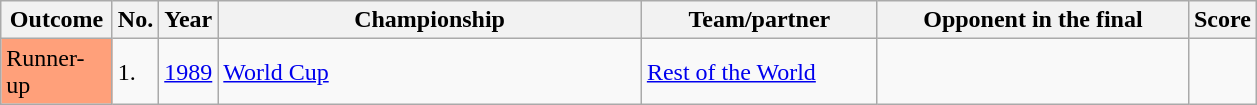<table class="sortable wikitable">
<tr>
<th width="67">Outcome</th>
<th width="20">No.</th>
<th width="30">Year</th>
<th width="275">Championship</th>
<th width="150">Team/partner</th>
<th width="200">Opponent in the final</th>
<th width="30">Score</th>
</tr>
<tr>
<td style="background:#ffa07a;">Runner-up</td>
<td>1.</td>
<td><a href='#'>1989</a></td>
<td><a href='#'>World Cup</a></td>
<td><a href='#'>Rest of the World</a></td>
<td></td>
<td align="center"></td>
</tr>
</table>
